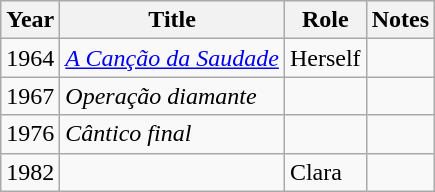<table class="wikitable sortable">
<tr>
<th>Year</th>
<th>Title</th>
<th>Role</th>
<th class="unsortable">Notes</th>
</tr>
<tr>
<td>1964</td>
<td><em><a href='#'>A Canção da Saudade</a></em></td>
<td>Herself</td>
<td></td>
</tr>
<tr>
<td>1967</td>
<td><em>Operação diamante</em></td>
<td></td>
<td></td>
</tr>
<tr>
<td>1976</td>
<td><em>Cântico final</em></td>
<td></td>
<td></td>
</tr>
<tr>
<td>1982</td>
<td><em></em></td>
<td>Clara</td>
<td></td>
</tr>
</table>
